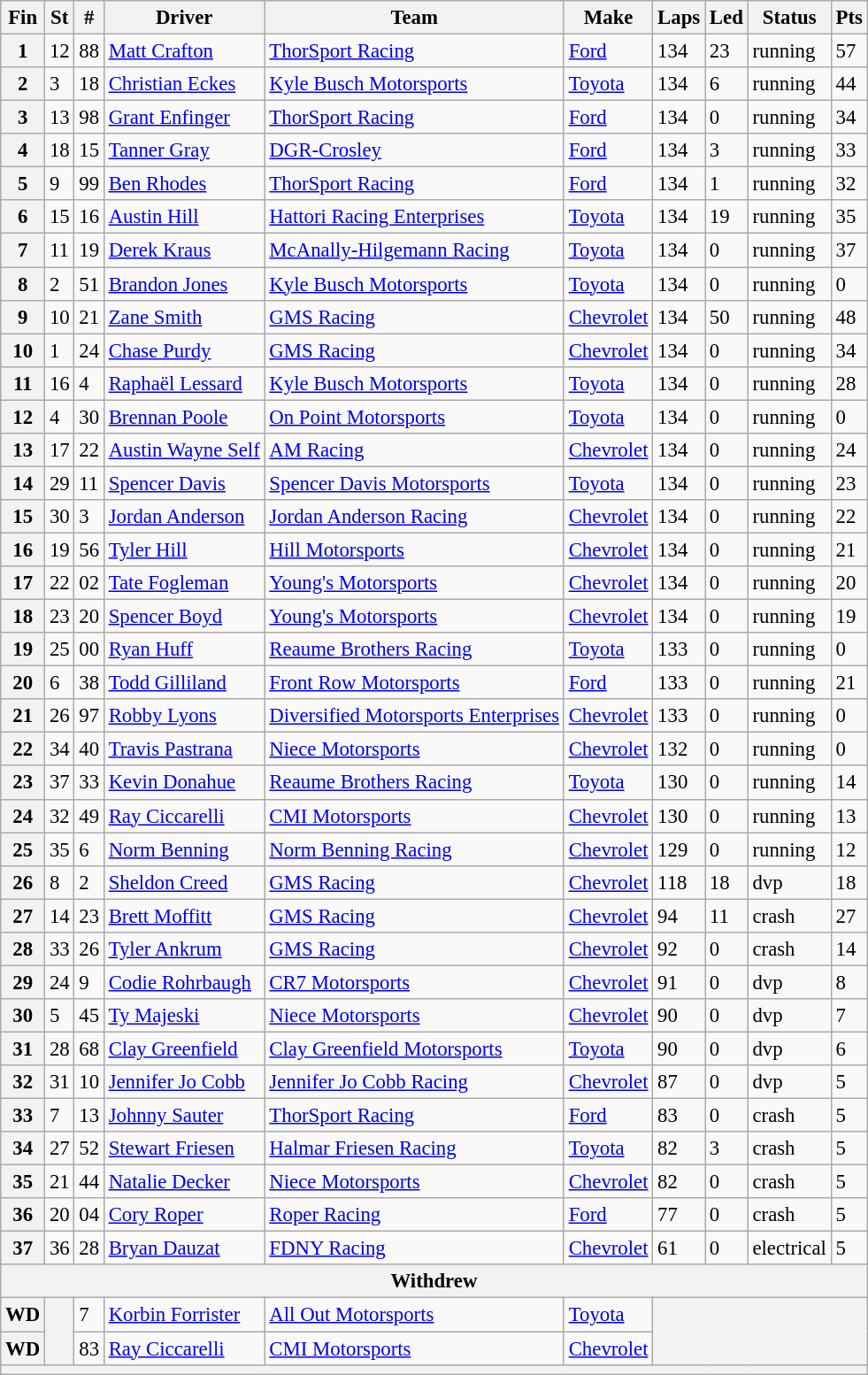<table class="wikitable sortable" style="font-size:95%">
<tr>
<th>Fin</th>
<th>St</th>
<th>#</th>
<th>Driver</th>
<th>Team</th>
<th>Make</th>
<th>Laps</th>
<th>Led</th>
<th>Status</th>
<th>Pts</th>
</tr>
<tr>
<th>1</th>
<td>12</td>
<td>88</td>
<td><a href='#'>Matt Crafton</a></td>
<td><a href='#'>ThorSport Racing</a></td>
<td><a href='#'>Ford</a></td>
<td>134</td>
<td>23</td>
<td>running</td>
<td>57</td>
</tr>
<tr>
<th>2</th>
<td>3</td>
<td>18</td>
<td><a href='#'>Christian Eckes</a></td>
<td><a href='#'>Kyle Busch Motorsports</a></td>
<td><a href='#'>Toyota</a></td>
<td>134</td>
<td>6</td>
<td>running</td>
<td>44</td>
</tr>
<tr>
<th>3</th>
<td>13</td>
<td>98</td>
<td><a href='#'>Grant Enfinger</a></td>
<td><a href='#'>ThorSport Racing</a></td>
<td><a href='#'>Ford</a></td>
<td>134</td>
<td>0</td>
<td>running</td>
<td>34</td>
</tr>
<tr>
<th>4</th>
<td>18</td>
<td>15</td>
<td><a href='#'>Tanner Gray</a></td>
<td><a href='#'>DGR-Crosley</a></td>
<td><a href='#'>Ford</a></td>
<td>134</td>
<td>3</td>
<td>running</td>
<td>33</td>
</tr>
<tr>
<th>5</th>
<td>9</td>
<td>99</td>
<td><a href='#'>Ben Rhodes</a></td>
<td><a href='#'>ThorSport Racing</a></td>
<td><a href='#'>Ford</a></td>
<td>134</td>
<td>1</td>
<td>running</td>
<td>32</td>
</tr>
<tr>
<th>6</th>
<td>15</td>
<td>16</td>
<td><a href='#'>Austin Hill</a></td>
<td><a href='#'>Hattori Racing Enterprises</a></td>
<td><a href='#'>Toyota</a></td>
<td>134</td>
<td>19</td>
<td>running</td>
<td>35</td>
</tr>
<tr>
<th>7</th>
<td>11</td>
<td>19</td>
<td><a href='#'>Derek Kraus</a></td>
<td><a href='#'>McAnally-Hilgemann Racing</a></td>
<td><a href='#'>Toyota</a></td>
<td>134</td>
<td>0</td>
<td>running</td>
<td>37</td>
</tr>
<tr>
<th>8</th>
<td>2</td>
<td>51</td>
<td><a href='#'>Brandon Jones</a></td>
<td><a href='#'>Kyle Busch Motorsports</a></td>
<td><a href='#'>Toyota</a></td>
<td>134</td>
<td>0</td>
<td>running</td>
<td>0</td>
</tr>
<tr>
<th>9</th>
<td>10</td>
<td>21</td>
<td><a href='#'>Zane Smith</a></td>
<td><a href='#'>GMS Racing</a></td>
<td><a href='#'>Chevrolet</a></td>
<td>134</td>
<td>50</td>
<td>running</td>
<td>48</td>
</tr>
<tr>
<th>10</th>
<td>1</td>
<td>24</td>
<td><a href='#'>Chase Purdy</a></td>
<td><a href='#'>GMS Racing</a></td>
<td><a href='#'>Chevrolet</a></td>
<td>134</td>
<td>0</td>
<td>running</td>
<td>34</td>
</tr>
<tr>
<th>11</th>
<td>16</td>
<td>4</td>
<td><a href='#'>Raphaël Lessard</a></td>
<td><a href='#'>Kyle Busch Motorsports</a></td>
<td><a href='#'>Toyota</a></td>
<td>134</td>
<td>0</td>
<td>running</td>
<td>28</td>
</tr>
<tr>
<th>12</th>
<td>4</td>
<td>30</td>
<td><a href='#'>Brennan Poole</a></td>
<td><a href='#'>On Point Motorsports</a></td>
<td><a href='#'>Toyota</a></td>
<td>134</td>
<td>0</td>
<td>running</td>
<td>0</td>
</tr>
<tr>
<th>13</th>
<td>17</td>
<td>22</td>
<td><a href='#'>Austin Wayne Self</a></td>
<td><a href='#'>AM Racing</a></td>
<td><a href='#'>Chevrolet</a></td>
<td>134</td>
<td>0</td>
<td>running</td>
<td>24</td>
</tr>
<tr>
<th>14</th>
<td>29</td>
<td>11</td>
<td><a href='#'>Spencer Davis</a></td>
<td><a href='#'>Spencer Davis Motorsports</a></td>
<td><a href='#'>Toyota</a></td>
<td>134</td>
<td>0</td>
<td>running</td>
<td>23</td>
</tr>
<tr>
<th>15</th>
<td>30</td>
<td>3</td>
<td><a href='#'>Jordan Anderson</a></td>
<td><a href='#'>Jordan Anderson Racing</a></td>
<td><a href='#'>Chevrolet</a></td>
<td>134</td>
<td>0</td>
<td>running</td>
<td>22</td>
</tr>
<tr>
<th>16</th>
<td>19</td>
<td>56</td>
<td><a href='#'>Tyler Hill</a></td>
<td><a href='#'>Hill Motorsports</a></td>
<td><a href='#'>Chevrolet</a></td>
<td>134</td>
<td>0</td>
<td>running</td>
<td>21</td>
</tr>
<tr>
<th>17</th>
<td>22</td>
<td>02</td>
<td><a href='#'>Tate Fogleman</a></td>
<td><a href='#'>Young's Motorsports</a></td>
<td><a href='#'>Chevrolet</a></td>
<td>134</td>
<td>0</td>
<td>running</td>
<td>20</td>
</tr>
<tr>
<th>18</th>
<td>23</td>
<td>20</td>
<td><a href='#'>Spencer Boyd</a></td>
<td><a href='#'>Young's Motorsports</a></td>
<td><a href='#'>Chevrolet</a></td>
<td>134</td>
<td>0</td>
<td>running</td>
<td>19</td>
</tr>
<tr>
<th>19</th>
<td>25</td>
<td>00</td>
<td><a href='#'>Ryan Huff</a></td>
<td><a href='#'>Reaume Brothers Racing</a></td>
<td><a href='#'>Toyota</a></td>
<td>133</td>
<td>0</td>
<td>running</td>
<td>0</td>
</tr>
<tr>
<th>20</th>
<td>6</td>
<td>38</td>
<td><a href='#'>Todd Gilliland</a></td>
<td><a href='#'>Front Row Motorsports</a></td>
<td><a href='#'>Ford</a></td>
<td>133</td>
<td>0</td>
<td>running</td>
<td>21</td>
</tr>
<tr>
<th>21</th>
<td>26</td>
<td>97</td>
<td><a href='#'>Robby Lyons</a></td>
<td><a href='#'>Diversified Motorsports Enterprises</a></td>
<td><a href='#'>Chevrolet</a></td>
<td>133</td>
<td>0</td>
<td>running</td>
<td>0</td>
</tr>
<tr>
<th>22</th>
<td>34</td>
<td>40</td>
<td><a href='#'>Travis Pastrana</a></td>
<td><a href='#'>Niece Motorsports</a></td>
<td><a href='#'>Chevrolet</a></td>
<td>132</td>
<td>0</td>
<td>running</td>
<td>0</td>
</tr>
<tr>
<th>23</th>
<td>37</td>
<td>33</td>
<td><a href='#'>Kevin Donahue</a></td>
<td><a href='#'>Reaume Brothers Racing</a></td>
<td><a href='#'>Toyota</a></td>
<td>130</td>
<td>0</td>
<td>running</td>
<td>14</td>
</tr>
<tr>
<th>24</th>
<td>32</td>
<td>49</td>
<td><a href='#'>Ray Ciccarelli</a></td>
<td><a href='#'>CMI Motorsports</a></td>
<td><a href='#'>Chevrolet</a></td>
<td>130</td>
<td>0</td>
<td>running</td>
<td>13</td>
</tr>
<tr>
<th>25</th>
<td>35</td>
<td>6</td>
<td><a href='#'>Norm Benning</a></td>
<td><a href='#'>Norm Benning Racing</a></td>
<td><a href='#'>Chevrolet</a></td>
<td>129</td>
<td>0</td>
<td>running</td>
<td>12</td>
</tr>
<tr>
<th>26</th>
<td>8</td>
<td>2</td>
<td><a href='#'>Sheldon Creed</a></td>
<td><a href='#'>GMS Racing</a></td>
<td><a href='#'>Chevrolet</a></td>
<td>118</td>
<td>18</td>
<td>dvp</td>
<td>18</td>
</tr>
<tr>
<th>27</th>
<td>14</td>
<td>23</td>
<td><a href='#'>Brett Moffitt</a></td>
<td><a href='#'>GMS Racing</a></td>
<td><a href='#'>Chevrolet</a></td>
<td>94</td>
<td>11</td>
<td>crash</td>
<td>27</td>
</tr>
<tr>
<th>28</th>
<td>33</td>
<td>26</td>
<td><a href='#'>Tyler Ankrum</a></td>
<td><a href='#'>GMS Racing</a></td>
<td><a href='#'>Chevrolet</a></td>
<td>92</td>
<td>0</td>
<td>crash</td>
<td>14</td>
</tr>
<tr>
<th>29</th>
<td>24</td>
<td>9</td>
<td><a href='#'>Codie Rohrbaugh</a></td>
<td><a href='#'>CR7 Motorsports</a></td>
<td><a href='#'>Chevrolet</a></td>
<td>91</td>
<td>0</td>
<td>dvp</td>
<td>8</td>
</tr>
<tr>
<th>30</th>
<td>5</td>
<td>45</td>
<td><a href='#'>Ty Majeski</a></td>
<td><a href='#'>Niece Motorsports</a></td>
<td><a href='#'>Chevrolet</a></td>
<td>90</td>
<td>0</td>
<td>dvp</td>
<td>7</td>
</tr>
<tr>
<th>31</th>
<td>28</td>
<td>68</td>
<td><a href='#'>Clay Greenfield</a></td>
<td><a href='#'>Clay Greenfield Motorsports</a></td>
<td><a href='#'>Toyota</a></td>
<td>90</td>
<td>0</td>
<td>dvp</td>
<td>6</td>
</tr>
<tr>
<th>32</th>
<td>31</td>
<td>10</td>
<td><a href='#'>Jennifer Jo Cobb</a></td>
<td><a href='#'>Jennifer Jo Cobb Racing</a></td>
<td><a href='#'>Chevrolet</a></td>
<td>87</td>
<td>0</td>
<td>dvp</td>
<td>5</td>
</tr>
<tr>
<th>33</th>
<td>7</td>
<td>13</td>
<td><a href='#'>Johnny Sauter</a></td>
<td><a href='#'>ThorSport Racing</a></td>
<td><a href='#'>Ford</a></td>
<td>83</td>
<td>0</td>
<td>crash</td>
<td>5</td>
</tr>
<tr>
<th>34</th>
<td>27</td>
<td>52</td>
<td><a href='#'>Stewart Friesen</a></td>
<td><a href='#'>Halmar Friesen Racing</a></td>
<td><a href='#'>Toyota</a></td>
<td>82</td>
<td>3</td>
<td>crash</td>
<td>5</td>
</tr>
<tr>
<th>35</th>
<td>21</td>
<td>44</td>
<td><a href='#'>Natalie Decker</a></td>
<td><a href='#'>Niece Motorsports</a></td>
<td><a href='#'>Chevrolet</a></td>
<td>82</td>
<td>0</td>
<td>crash</td>
<td>5</td>
</tr>
<tr>
<th>36</th>
<td>20</td>
<td>04</td>
<td><a href='#'>Cory Roper</a></td>
<td><a href='#'>Roper Racing</a></td>
<td><a href='#'>Ford</a></td>
<td>77</td>
<td>0</td>
<td>crash</td>
<td>5</td>
</tr>
<tr>
<th>37</th>
<td>36</td>
<td>28</td>
<td><a href='#'>Bryan Dauzat</a></td>
<td><a href='#'>FDNY Racing</a></td>
<td><a href='#'>Chevrolet</a></td>
<td>61</td>
<td>0</td>
<td>electrical</td>
<td>5</td>
</tr>
<tr>
<th colspan="10">Withdrew</th>
</tr>
<tr>
<th>WD</th>
<th rowspan="2"></th>
<td>7</td>
<td><a href='#'>Korbin Forrister</a></td>
<td><a href='#'>All Out Motorsports</a></td>
<td><a href='#'>Toyota</a></td>
<th colspan="4" rowspan="2"></th>
</tr>
<tr>
<th>WD</th>
<td>83</td>
<td><a href='#'>Ray Ciccarelli</a></td>
<td><a href='#'>CMI Motorsports</a></td>
<td><a href='#'>Chevrolet</a></td>
</tr>
<tr>
<th colspan="10"></th>
</tr>
</table>
